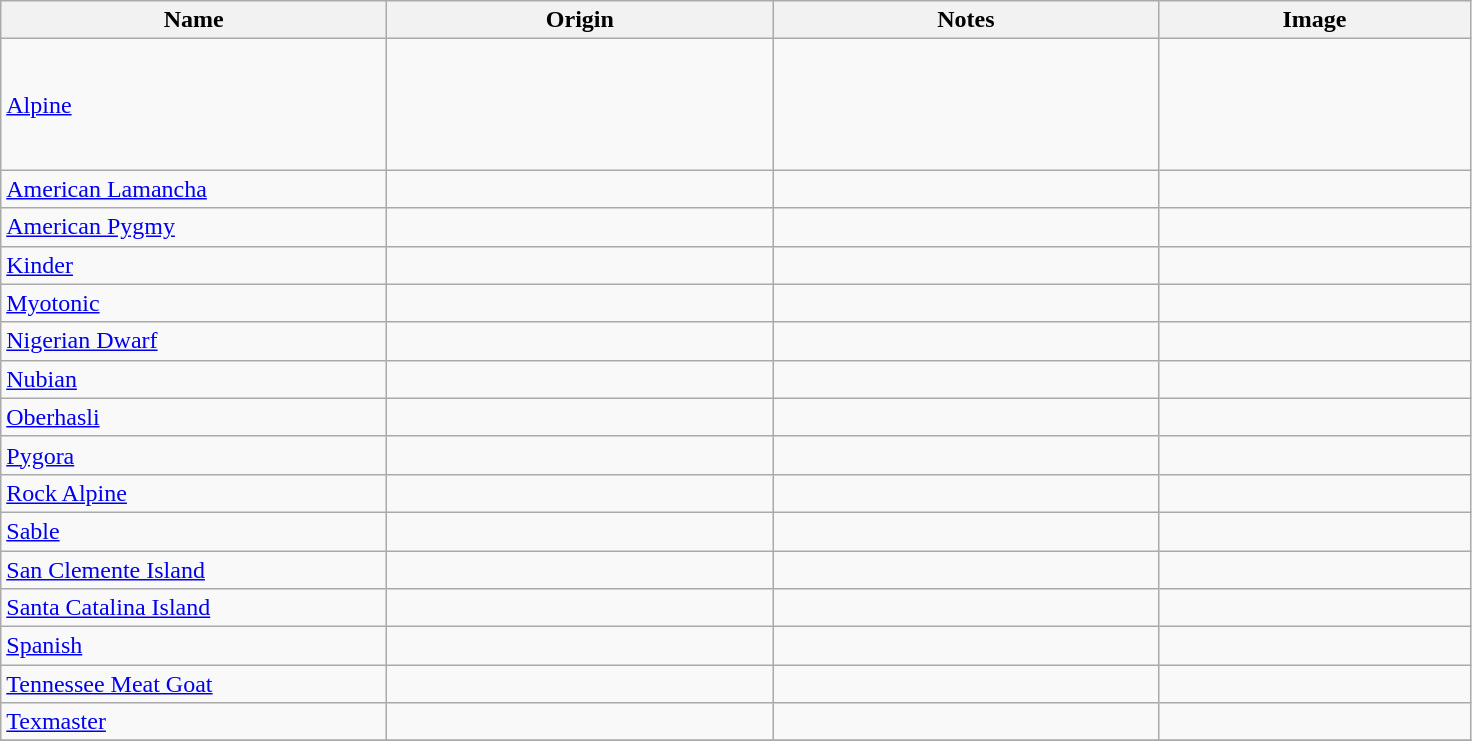<table class="wikitable">
<tr>
<th>Name</th>
<th>Origin</th>
<th>Notes</th>
<th>Image</th>
</tr>
<tr>
<td style="width: 250px;"><a href='#'>Alpine</a></td>
<td style="width: 250px;"></td>
<td style="width: 250px;"></td>
<td style="width: 200px; height: 80px;"></td>
</tr>
<tr>
<td><a href='#'>American Lamancha</a></td>
<td></td>
<td></td>
<td></td>
</tr>
<tr>
<td><a href='#'>American Pygmy</a></td>
<td></td>
<td></td>
<td></td>
</tr>
<tr>
<td><a href='#'>Kinder</a></td>
<td></td>
<td></td>
<td></td>
</tr>
<tr>
<td><a href='#'>Myotonic</a></td>
<td></td>
<td></td>
<td></td>
</tr>
<tr>
<td><a href='#'>Nigerian Dwarf</a></td>
<td></td>
<td></td>
<td></td>
</tr>
<tr>
<td><a href='#'>Nubian</a></td>
<td></td>
<td></td>
<td></td>
</tr>
<tr>
<td><a href='#'>Oberhasli</a></td>
<td></td>
<td></td>
<td></td>
</tr>
<tr>
<td><a href='#'>Pygora</a></td>
<td></td>
<td></td>
<td></td>
</tr>
<tr>
<td><a href='#'>Rock Alpine</a></td>
<td></td>
<td></td>
<td></td>
</tr>
<tr>
<td><a href='#'>Sable</a></td>
<td></td>
<td></td>
<td></td>
</tr>
<tr>
<td><a href='#'>San Clemente Island</a></td>
<td></td>
<td></td>
<td></td>
</tr>
<tr>
<td><a href='#'>Santa Catalina Island</a></td>
<td></td>
<td></td>
<td></td>
</tr>
<tr>
<td><a href='#'>Spanish</a></td>
<td></td>
<td></td>
<td></td>
</tr>
<tr>
<td><a href='#'>Tennessee Meat Goat</a></td>
<td></td>
<td></td>
<td></td>
</tr>
<tr>
<td><a href='#'>Texmaster</a></td>
<td></td>
<td></td>
<td></td>
</tr>
<tr>
</tr>
</table>
